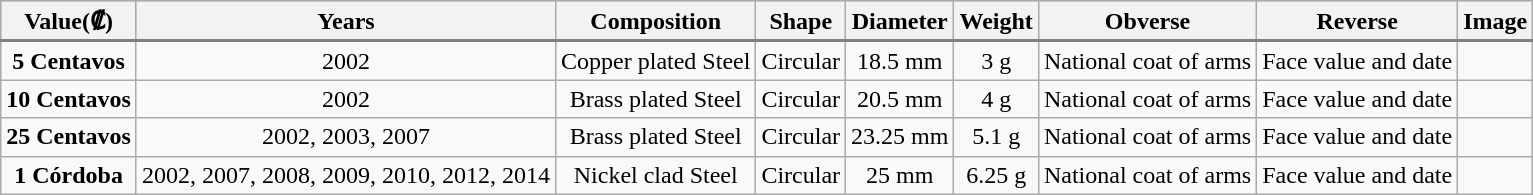<table class="wikitable" style="text-align:center;">
<tr style="text-align:center; border-bottom:2px solid gray;" bgcolor="lightsteelblue">
<th>Value(₡)</th>
<th>Years</th>
<th>Composition</th>
<th>Shape</th>
<th>Diameter</th>
<th>Weight</th>
<th>Obverse</th>
<th>Reverse</th>
<th>Image</th>
</tr>
<tr>
<td><strong>5 Centavos</strong></td>
<td>2002</td>
<td>Copper plated Steel</td>
<td>Circular</td>
<td>18.5 mm</td>
<td>3 g</td>
<td>National coat of arms</td>
<td>Face value and date</td>
<td></td>
</tr>
<tr>
<td><strong>10 Centavos</strong></td>
<td>2002</td>
<td>Brass plated Steel</td>
<td>Circular</td>
<td>20.5 mm</td>
<td>4 g</td>
<td>National coat of arms</td>
<td>Face value and date</td>
<td></td>
</tr>
<tr>
<td><strong>25 Centavos</strong></td>
<td>2002, 2003, 2007</td>
<td>Brass plated Steel</td>
<td>Circular</td>
<td>23.25 mm</td>
<td>5.1 g</td>
<td>National coat of arms</td>
<td>Face value and date</td>
<td></td>
</tr>
<tr>
<td><strong>1 Córdoba</strong></td>
<td>2002, 2007, 2008, 2009, 2010, 2012, 2014</td>
<td>Nickel clad Steel</td>
<td>Circular</td>
<td>25 mm</td>
<td>6.25 g</td>
<td>National coat of arms</td>
<td>Face value and date</td>
<td></td>
</tr>
</table>
